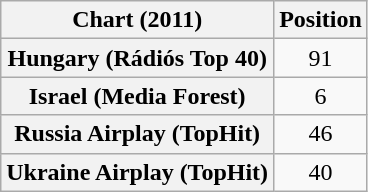<table class="wikitable sortable plainrowheaders" style="text-align:center">
<tr>
<th scope="col">Chart (2011)</th>
<th scope="col">Position</th>
</tr>
<tr>
<th scope="row">Hungary (Rádiós Top 40)</th>
<td>91</td>
</tr>
<tr>
<th scope="row">Israel (Media Forest)</th>
<td>6</td>
</tr>
<tr>
<th scope="row">Russia Airplay (TopHit)</th>
<td>46</td>
</tr>
<tr>
<th scope="row">Ukraine Airplay (TopHit)</th>
<td>40</td>
</tr>
</table>
